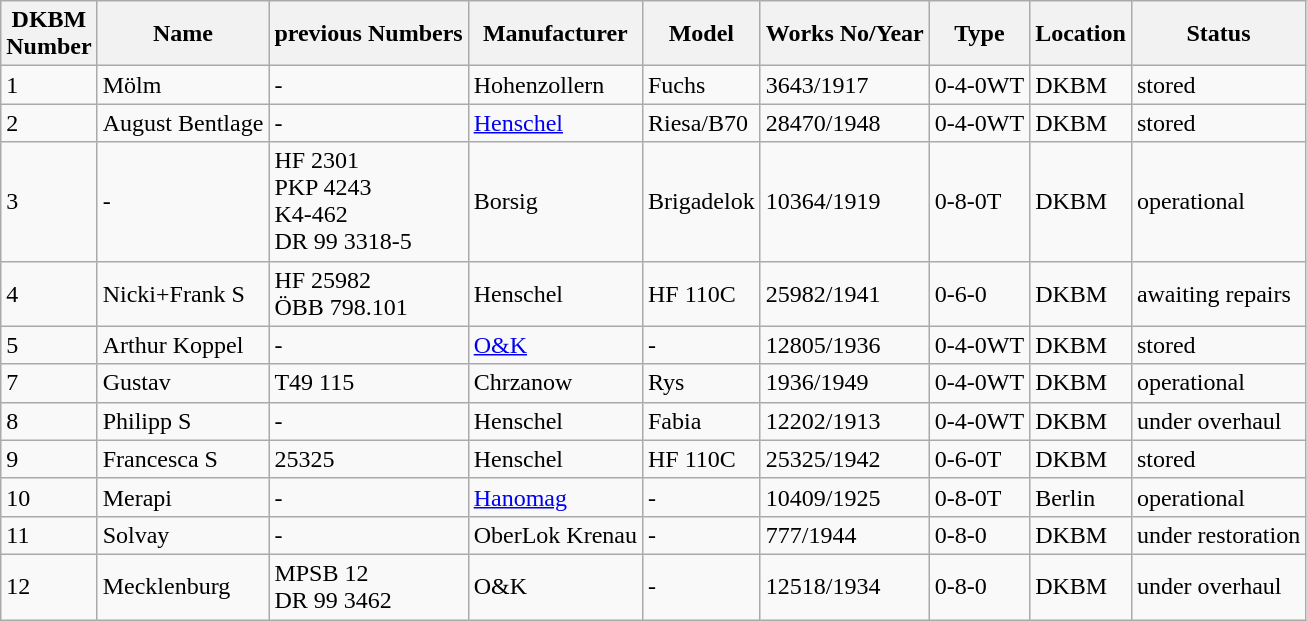<table class="wikitable">
<tr>
<th>DKBM<br>Number</th>
<th>Name</th>
<th>previous Numbers</th>
<th>Manufacturer</th>
<th>Model</th>
<th>Works No/Year</th>
<th>Type</th>
<th>Location</th>
<th>Status</th>
</tr>
<tr>
<td>1</td>
<td>Mölm</td>
<td>-</td>
<td>Hohenzollern</td>
<td>Fuchs</td>
<td>3643/1917</td>
<td>0-4-0WT</td>
<td>DKBM</td>
<td>stored</td>
</tr>
<tr>
<td>2</td>
<td>August Bentlage</td>
<td>-</td>
<td><a href='#'>Henschel</a></td>
<td>Riesa/B70</td>
<td>28470/1948</td>
<td>0-4-0WT</td>
<td>DKBM</td>
<td>stored</td>
</tr>
<tr>
<td>3</td>
<td>-</td>
<td>HF 2301<br>PKP 4243<br>K4-462<br>DR 99 3318-5</td>
<td>Borsig</td>
<td>Brigadelok</td>
<td>10364/1919</td>
<td>0-8-0T</td>
<td>DKBM</td>
<td>operational</td>
</tr>
<tr>
<td>4</td>
<td>Nicki+Frank S</td>
<td>HF 25982<br>ÖBB 798.101</td>
<td>Henschel</td>
<td>HF 110C</td>
<td>25982/1941</td>
<td>0-6-0</td>
<td>DKBM</td>
<td>awaiting repairs</td>
</tr>
<tr>
<td>5</td>
<td>Arthur Koppel</td>
<td>-</td>
<td><a href='#'>O&K</a></td>
<td>-</td>
<td>12805/1936</td>
<td>0-4-0WT</td>
<td>DKBM</td>
<td>stored</td>
</tr>
<tr>
<td>7</td>
<td>Gustav</td>
<td>T49 115</td>
<td>Chrzanow</td>
<td>Rys</td>
<td>1936/1949</td>
<td>0-4-0WT</td>
<td>DKBM</td>
<td>operational</td>
</tr>
<tr>
<td>8</td>
<td>Philipp S</td>
<td>-</td>
<td>Henschel</td>
<td>Fabia</td>
<td>12202/1913</td>
<td>0-4-0WT</td>
<td>DKBM</td>
<td>under overhaul</td>
</tr>
<tr>
<td>9</td>
<td>Francesca S</td>
<td>25325</td>
<td>Henschel</td>
<td>HF 110C</td>
<td>25325/1942</td>
<td>0-6-0T</td>
<td>DKBM</td>
<td>stored</td>
</tr>
<tr>
<td>10</td>
<td>Merapi</td>
<td>-</td>
<td><a href='#'>Hanomag</a></td>
<td>-</td>
<td>10409/1925</td>
<td>0-8-0T</td>
<td>Berlin</td>
<td>operational</td>
</tr>
<tr>
<td>11</td>
<td>Solvay</td>
<td>-</td>
<td>OberLok Krenau</td>
<td>-</td>
<td>777/1944</td>
<td>0-8-0</td>
<td>DKBM</td>
<td>under restoration</td>
</tr>
<tr>
<td>12</td>
<td>Mecklenburg</td>
<td>MPSB 12<br>DR 99 3462</td>
<td>O&K</td>
<td>-</td>
<td>12518/1934</td>
<td>0-8-0</td>
<td>DKBM</td>
<td>under overhaul</td>
</tr>
</table>
